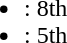<table border="0" cellpadding="2">
<tr valign="top">
<td><br><ul><li> : 8th</li><li> : 5th</li></ul></td>
</tr>
</table>
